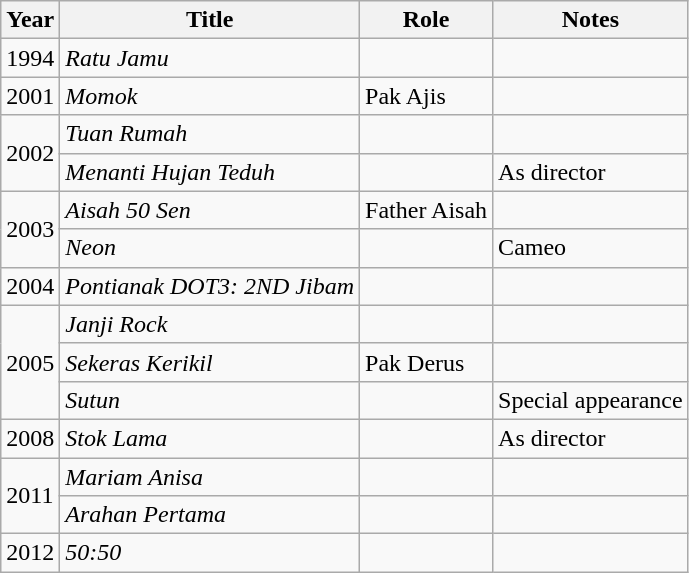<table class="wikitable">
<tr>
<th>Year</th>
<th>Title</th>
<th>Role</th>
<th>Notes</th>
</tr>
<tr>
<td>1994</td>
<td><em>Ratu Jamu</em></td>
<td></td>
<td></td>
</tr>
<tr>
<td>2001</td>
<td><em>Momok</em></td>
<td>Pak Ajis</td>
<td></td>
</tr>
<tr>
<td rowspan="2">2002</td>
<td><em>Tuan Rumah</em></td>
<td></td>
<td></td>
</tr>
<tr>
<td><em>Menanti Hujan Teduh</em></td>
<td></td>
<td>As director</td>
</tr>
<tr>
<td rowspan="2">2003</td>
<td><em>Aisah 50 Sen</em></td>
<td>Father Aisah</td>
<td></td>
</tr>
<tr>
<td><em>Neon</em></td>
<td></td>
<td>Cameo</td>
</tr>
<tr>
<td>2004</td>
<td><em>Pontianak DOT3: 2ND Jibam</em></td>
<td></td>
<td></td>
</tr>
<tr>
<td rowspan="3">2005</td>
<td><em>Janji Rock</em></td>
<td></td>
<td></td>
</tr>
<tr>
<td><em>Sekeras Kerikil</em></td>
<td>Pak Derus</td>
<td></td>
</tr>
<tr>
<td><em>Sutun</em></td>
<td></td>
<td>Special appearance</td>
</tr>
<tr>
<td>2008</td>
<td><em>Stok Lama</em></td>
<td></td>
<td>As director</td>
</tr>
<tr>
<td rowspan="2">2011</td>
<td><em>Mariam Anisa</em></td>
<td></td>
<td></td>
</tr>
<tr>
<td><em>Arahan Pertama</em></td>
<td></td>
<td></td>
</tr>
<tr>
<td>2012</td>
<td><em>50:50</em></td>
<td></td>
<td></td>
</tr>
</table>
